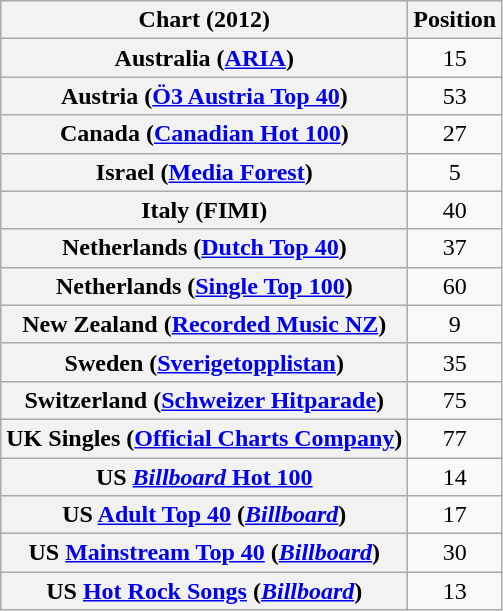<table class="wikitable sortable plainrowheaders">
<tr>
<th>Chart (2012)</th>
<th>Position</th>
</tr>
<tr>
<th scope="row">Australia (<a href='#'>ARIA</a>)</th>
<td style="text-align:center;">15</td>
</tr>
<tr>
<th scope="row">Austria (<a href='#'>Ö3 Austria Top 40</a>)</th>
<td style="text-align:center;">53</td>
</tr>
<tr>
<th scope="row">Canada (<a href='#'>Canadian Hot 100</a>)</th>
<td align="center">27</td>
</tr>
<tr>
<th scope="row">Israel (<a href='#'>Media Forest</a>)</th>
<td style="text-align:center;">5</td>
</tr>
<tr>
<th scope="row">Italy (FIMI)</th>
<td style="text-align:center;">40</td>
</tr>
<tr>
<th scope="row">Netherlands (<a href='#'>Dutch Top 40</a>)</th>
<td style="text-align:center;">37</td>
</tr>
<tr>
<th scope="row">Netherlands (<a href='#'>Single Top 100</a>)</th>
<td style="text-align:center;">60</td>
</tr>
<tr>
<th scope="row">New Zealand (<a href='#'>Recorded Music NZ</a>)</th>
<td style="text-align:center;">9</td>
</tr>
<tr>
<th scope="row">Sweden (<a href='#'>Sverigetopplistan</a>)</th>
<td style="text-align:center;">35</td>
</tr>
<tr>
<th scope="row">Switzerland (<a href='#'>Schweizer Hitparade</a>)</th>
<td style="text-align:center;">75</td>
</tr>
<tr>
<th scope="row">UK Singles (<a href='#'>Official Charts Company</a>)</th>
<td align="center">77</td>
</tr>
<tr>
<th scope="row">US <a href='#'><em>Billboard</em> Hot 100</a></th>
<td style="text-align:center;">14</td>
</tr>
<tr>
<th scope="row">US <a href='#'>Adult Top 40</a> (<em><a href='#'>Billboard</a></em>)</th>
<td style="text-align:center;">17</td>
</tr>
<tr>
<th scope="row">US <a href='#'>Mainstream Top 40</a> (<em><a href='#'>Billboard</a></em>)</th>
<td style="text-align:center;">30</td>
</tr>
<tr>
<th scope="row">US <a href='#'>Hot Rock Songs</a> (<em><a href='#'>Billboard</a></em>)</th>
<td style="text-align:center;">13</td>
</tr>
</table>
